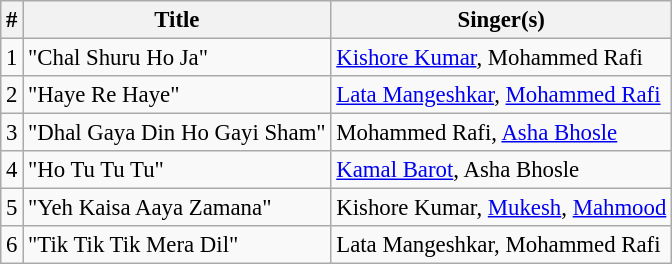<table class="wikitable" style="font-size:95%;">
<tr>
<th>#</th>
<th>Title</th>
<th>Singer(s)</th>
</tr>
<tr>
<td>1</td>
<td>"Chal Shuru Ho Ja"</td>
<td><a href='#'>Kishore Kumar</a>, Mohammed Rafi</td>
</tr>
<tr>
<td>2</td>
<td>"Haye Re Haye"</td>
<td><a href='#'>Lata Mangeshkar</a>, <a href='#'>Mohammed Rafi</a></td>
</tr>
<tr>
<td>3</td>
<td>"Dhal Gaya Din Ho Gayi Sham"</td>
<td>Mohammed Rafi, <a href='#'>Asha Bhosle</a></td>
</tr>
<tr>
<td>4</td>
<td>"Ho Tu Tu Tu"</td>
<td><a href='#'>Kamal Barot</a>, Asha Bhosle</td>
</tr>
<tr>
<td>5</td>
<td>"Yeh Kaisa Aaya Zamana"</td>
<td>Kishore Kumar, <a href='#'>Mukesh</a>, <a href='#'>Mahmood</a></td>
</tr>
<tr>
<td>6</td>
<td>"Tik Tik Tik Mera Dil"</td>
<td>Lata Mangeshkar, Mohammed Rafi</td>
</tr>
</table>
